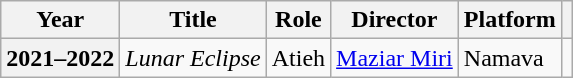<table class="wikitable plainrowheaders sortable"  style=font-size:100%>
<tr>
<th scope="col">Year</th>
<th scope="col">Title</th>
<th scope="col">Role</th>
<th scope="col">Director</th>
<th scope="col" class="unsortable">Platform</th>
<th scope="col" class="unsortable"></th>
</tr>
<tr>
<th scope=row>2021–2022</th>
<td><em>Lunar Eclipse</em></td>
<td>Atieh</td>
<td><a href='#'>Maziar Miri</a></td>
<td>Namava</td>
<td></td>
</tr>
</table>
